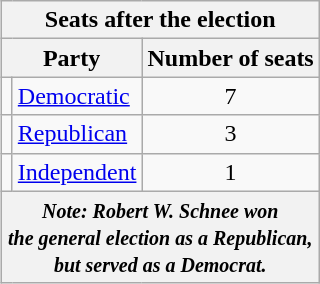<table class=wikitable style="float:right; margin-left:1em">
<tr>
<th colspan = 6><span>Seats after the election</span></th>
</tr>
<tr>
<th colspan = 2><span>Party</span></th>
<th><span>Number of seats</span></th>
</tr>
<tr>
<td></td>
<td><span><a href='#'>Democratic</a></span></td>
<td style="text-align:center;"><span>7</span></td>
</tr>
<tr>
<td></td>
<td><span><a href='#'>Republican</a></span></td>
<td style="text-align:center;"><span>3</span></td>
</tr>
<tr>
<td></td>
<td><span><a href='#'>Independent</a></span></td>
<td style="text-align:center;"><span>1</span></td>
</tr>
<tr>
<th colspan = 6><small><em>Note: Robert W. Schnee won<br>the general election as a Republican,<br> but served as a Democrat.</em></small></th>
</tr>
</table>
